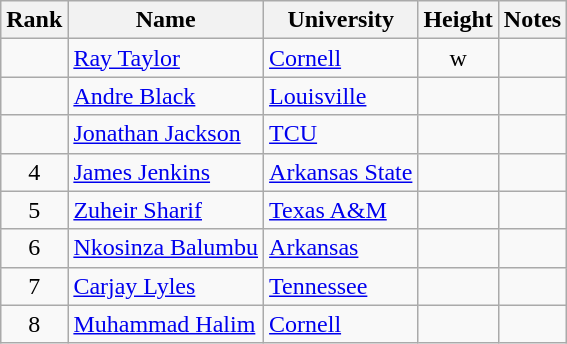<table class="wikitable sortable" style="text-align:center">
<tr>
<th>Rank</th>
<th>Name</th>
<th>University</th>
<th>Height</th>
<th>Notes</th>
</tr>
<tr>
<td></td>
<td align=left><a href='#'>Ray Taylor</a></td>
<td align=left><a href='#'>Cornell</a></td>
<td>w</td>
<td></td>
</tr>
<tr>
<td></td>
<td align=left><a href='#'>Andre Black</a></td>
<td align=left><a href='#'>Louisville</a></td>
<td></td>
<td></td>
</tr>
<tr>
<td></td>
<td align=left><a href='#'>Jonathan Jackson</a></td>
<td align=left><a href='#'>TCU</a></td>
<td></td>
<td></td>
</tr>
<tr>
<td>4</td>
<td align=left><a href='#'>James Jenkins</a></td>
<td align=left><a href='#'>Arkansas State</a></td>
<td></td>
<td></td>
</tr>
<tr>
<td>5</td>
<td align=left><a href='#'>Zuheir Sharif</a></td>
<td align=left><a href='#'>Texas A&M</a></td>
<td></td>
<td></td>
</tr>
<tr>
<td>6</td>
<td align=left><a href='#'>Nkosinza Balumbu</a></td>
<td align=left><a href='#'>Arkansas</a></td>
<td></td>
<td></td>
</tr>
<tr>
<td>7</td>
<td align=left><a href='#'>Carjay Lyles</a></td>
<td align=left><a href='#'>Tennessee</a></td>
<td></td>
<td></td>
</tr>
<tr>
<td>8</td>
<td align=left><a href='#'>Muhammad Halim</a> </td>
<td align=left><a href='#'>Cornell</a></td>
<td></td>
<td></td>
</tr>
</table>
